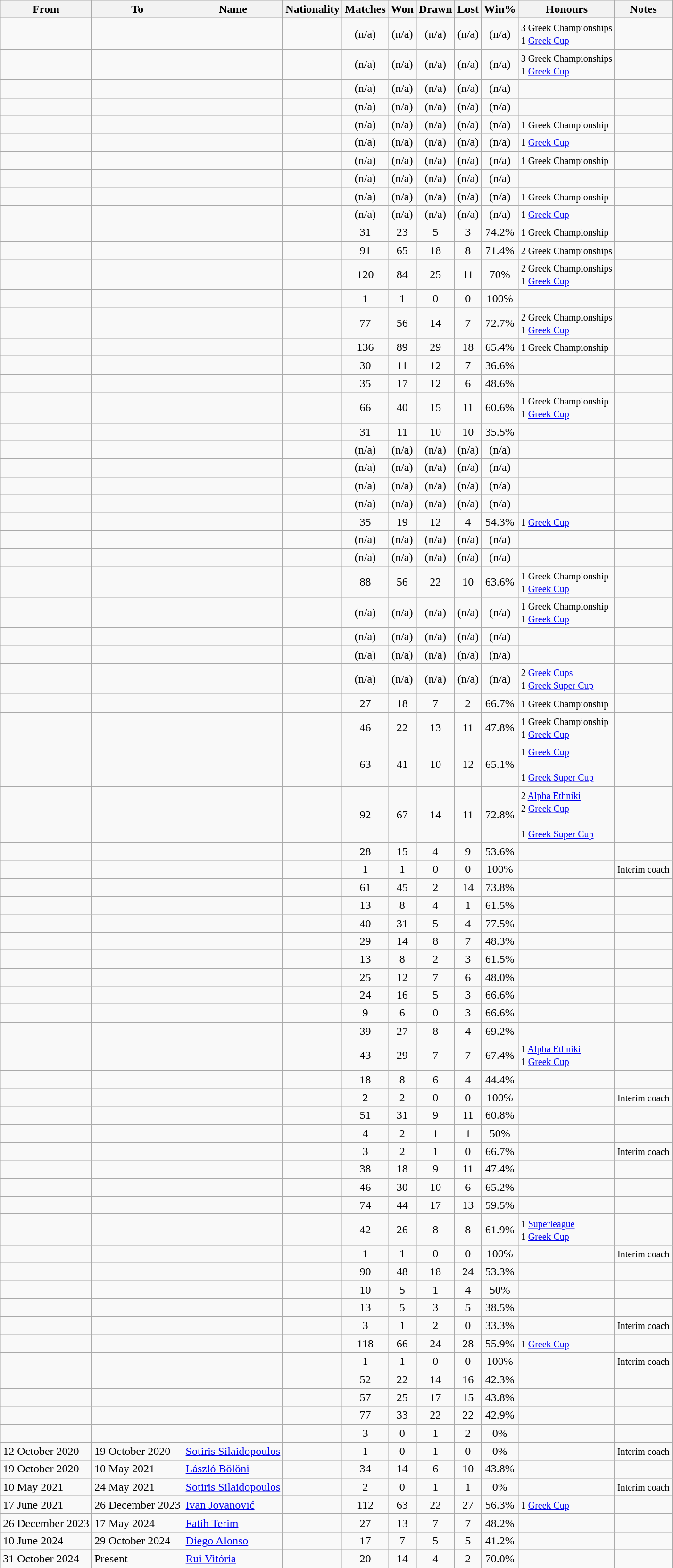<table class="wikitable sortable">
<tr>
<th>From</th>
<th class="unsortable">To</th>
<th>Name</th>
<th>Nationality</th>
<th>Matches</th>
<th>Won</th>
<th>Drawn</th>
<th>Lost</th>
<th>Win%</th>
<th class="unsortable">Honours</th>
<th class="unsortable">Notes</th>
</tr>
<tr>
<td align=left></td>
<td align=left></td>
<td align=left></td>
<td></td>
<td align=center>(n/a)</td>
<td align=center>(n/a)</td>
<td align=center>(n/a)</td>
<td align=center>(n/a)</td>
<td align=center>(n/a)</td>
<td align=left><small>3 Greek Championships<br>1 <a href='#'>Greek Cup</a><br></small></td>
<td></td>
</tr>
<tr>
<td align=left></td>
<td align=left></td>
<td align=left></td>
<td></td>
<td align=center>(n/a)</td>
<td align=center>(n/a)</td>
<td align=center>(n/a)</td>
<td align=center>(n/a)</td>
<td align=center>(n/a)</td>
<td align=left><small>3 Greek Championships<br>1 <a href='#'>Greek Cup</a><br></small></td>
<td></td>
</tr>
<tr>
<td align=left></td>
<td align=left></td>
<td align=left></td>
<td></td>
<td align=center>(n/a)</td>
<td align=center>(n/a)</td>
<td align=center>(n/a)</td>
<td align=center>(n/a)</td>
<td align=center>(n/a)</td>
<td align=left></td>
<td></td>
</tr>
<tr>
<td align=left></td>
<td align=left></td>
<td align=left></td>
<td></td>
<td align=center>(n/a)</td>
<td align=center>(n/a)</td>
<td align=center>(n/a)</td>
<td align=center>(n/a)</td>
<td align=center>(n/a)</td>
<td align=left></td>
<td></td>
</tr>
<tr>
<td align=left></td>
<td align=left></td>
<td align=left></td>
<td></td>
<td align=center>(n/a)</td>
<td align=center>(n/a)</td>
<td align=center>(n/a)</td>
<td align=center>(n/a)</td>
<td align=center>(n/a)</td>
<td align=left><small>1 Greek Championship<br></small></td>
<td></td>
</tr>
<tr>
<td align=left></td>
<td align=left></td>
<td align=left></td>
<td></td>
<td align=center>(n/a)</td>
<td align=center>(n/a)</td>
<td align=center>(n/a)</td>
<td align=center>(n/a)</td>
<td align=center>(n/a)</td>
<td align=left><small>1 <a href='#'>Greek Cup</a><br></small></td>
<td></td>
</tr>
<tr>
<td align=left></td>
<td align=left></td>
<td align=left></td>
<td></td>
<td align=center>(n/a)</td>
<td align=center>(n/a)</td>
<td align=center>(n/a)</td>
<td align=center>(n/a)</td>
<td align=center>(n/a)</td>
<td align=left><small>1 Greek Championship<br></small></td>
<td></td>
</tr>
<tr>
<td align=left></td>
<td align=left></td>
<td align=left></td>
<td></td>
<td align=center>(n/a)</td>
<td align=center>(n/a)</td>
<td align=center>(n/a)</td>
<td align=center>(n/a)</td>
<td align=center>(n/a)</td>
<td align=left></td>
<td></td>
</tr>
<tr>
<td align=left></td>
<td align=left></td>
<td align=left></td>
<td></td>
<td align=center>(n/a)</td>
<td align=center>(n/a)</td>
<td align=center>(n/a)</td>
<td align=center>(n/a)</td>
<td align=center>(n/a)</td>
<td align=left><small>1 Greek Championship<br></small></td>
<td></td>
</tr>
<tr>
<td align=left></td>
<td align=left></td>
<td align=left></td>
<td></td>
<td align=center>(n/a)</td>
<td align=center>(n/a)</td>
<td align=center>(n/a)</td>
<td align=center>(n/a)</td>
<td align=center>(n/a)</td>
<td align=left><small>1 <a href='#'>Greek Cup</a><br></small></td>
<td></td>
</tr>
<tr>
<td align=left></td>
<td align=left></td>
<td align=left></td>
<td></td>
<td align=center>31</td>
<td align=center>23</td>
<td align=center>5</td>
<td align=center>3</td>
<td align=center>74.2%</td>
<td align=left><small>1 Greek Championship<br></small></td>
<td></td>
</tr>
<tr>
<td align=left></td>
<td align=left></td>
<td align=left></td>
<td></td>
<td align=center>91</td>
<td align=center>65</td>
<td align=center>18</td>
<td align=center>8</td>
<td align=center>71.4%</td>
<td align=left><small>2 Greek Championships<br></small></td>
<td></td>
</tr>
<tr>
<td align=left></td>
<td align=left></td>
<td align=left></td>
<td></td>
<td align=center>120</td>
<td align=center>84</td>
<td align=center>25</td>
<td align=center>11</td>
<td align=center>70%</td>
<td align=left><small>2 Greek Championships<br>1 <a href='#'>Greek Cup</a><br></small></td>
<td></td>
</tr>
<tr>
<td align=left></td>
<td align=left></td>
<td align=left></td>
<td></td>
<td align=center>1</td>
<td align=center>1</td>
<td align=center>0</td>
<td align=center>0</td>
<td align=center>100%</td>
<td align=left></td>
<td></td>
</tr>
<tr>
<td align=left></td>
<td align=left></td>
<td align=left></td>
<td></td>
<td align=center>77</td>
<td align=center>56</td>
<td align=center>14</td>
<td align=center>7</td>
<td align=center>72.7%</td>
<td align=left><small>2 Greek Championships<br>1 <a href='#'>Greek Cup</a><br></small></td>
<td></td>
</tr>
<tr>
<td align=left></td>
<td align=left></td>
<td align=left></td>
<td></td>
<td align=center>136</td>
<td align=center>89</td>
<td align=center>29</td>
<td align=center>18</td>
<td align=center>65.4%</td>
<td align=left><small>1 Greek Championship<br></small></td>
<td></td>
</tr>
<tr>
<td align=left></td>
<td align=left></td>
<td align=left></td>
<td></td>
<td align=center>30</td>
<td align=center>11</td>
<td align=center>12</td>
<td align=center>7</td>
<td align=center>36.6%</td>
<td align=left></td>
<td></td>
</tr>
<tr>
<td align=left></td>
<td align=left></td>
<td align=left></td>
<td></td>
<td align=center>35</td>
<td align=center>17</td>
<td align=center>12</td>
<td align=center>6</td>
<td align=center>48.6%</td>
<td align=left></td>
<td></td>
</tr>
<tr>
<td align=left></td>
<td align=left></td>
<td align=left></td>
<td></td>
<td align=center>66</td>
<td align=center>40</td>
<td align=center>15</td>
<td align=center>11</td>
<td align=center>60.6%</td>
<td align=left><small>1 Greek Championship<br>1 <a href='#'>Greek Cup</a><br></small></td>
<td></td>
</tr>
<tr>
<td align=left></td>
<td align=left></td>
<td align=left></td>
<td></td>
<td align=center>31</td>
<td align=center>11</td>
<td align=center>10</td>
<td align=center>10</td>
<td align=center>35.5%</td>
<td align=left></td>
<td></td>
</tr>
<tr>
<td align=left></td>
<td align=left></td>
<td align=left></td>
<td></td>
<td align=center>(n/a)</td>
<td align=center>(n/a)</td>
<td align=center>(n/a)</td>
<td align=center>(n/a)</td>
<td align=center>(n/a)</td>
<td align=left></td>
<td></td>
</tr>
<tr>
<td align=left></td>
<td align=left></td>
<td align=left></td>
<td></td>
<td align=center>(n/a)</td>
<td align=center>(n/a)</td>
<td align=center>(n/a)</td>
<td align=center>(n/a)</td>
<td align=center>(n/a)</td>
<td align=left></td>
<td></td>
</tr>
<tr>
<td align=left></td>
<td align=left></td>
<td align=left></td>
<td></td>
<td align=center>(n/a)</td>
<td align=center>(n/a)</td>
<td align=center>(n/a)</td>
<td align=center>(n/a)</td>
<td align=center>(n/a)</td>
<td align=left></td>
<td></td>
</tr>
<tr>
<td align=left></td>
<td align=left></td>
<td align=left></td>
<td></td>
<td align=center>(n/a)</td>
<td align=center>(n/a)</td>
<td align=center>(n/a)</td>
<td align=center>(n/a)</td>
<td align=center>(n/a)</td>
<td align=left></td>
<td></td>
</tr>
<tr>
<td align=left></td>
<td align=left></td>
<td align=left></td>
<td></td>
<td align=center>35</td>
<td align=center>19</td>
<td align=center>12</td>
<td align=center>4</td>
<td align=center>54.3%</td>
<td align=left><small>1 <a href='#'>Greek Cup</a><br></small></td>
<td></td>
</tr>
<tr>
<td align=left></td>
<td align=left></td>
<td align=left></td>
<td></td>
<td align=center>(n/a)</td>
<td align=center>(n/a)</td>
<td align=center>(n/a)</td>
<td align=center>(n/a)</td>
<td align=center>(n/a)</td>
<td align=left></td>
<td></td>
</tr>
<tr>
<td align=left></td>
<td align=left></td>
<td align=left></td>
<td></td>
<td align=center>(n/a)</td>
<td align=center>(n/a)</td>
<td align=center>(n/a)</td>
<td align=center>(n/a)</td>
<td align=center>(n/a)</td>
<td align=left></td>
<td></td>
</tr>
<tr>
<td align=left></td>
<td align=left></td>
<td align=left></td>
<td></td>
<td align=center>88</td>
<td align=center>56</td>
<td align=center>22</td>
<td align=center>10</td>
<td align=center>63.6%</td>
<td align=left><small>1 Greek Championship<br>1 <a href='#'>Greek Cup</a><br></small></td>
<td></td>
</tr>
<tr>
<td align=left></td>
<td align=left></td>
<td align=left></td>
<td></td>
<td align=center>(n/a)</td>
<td align=center>(n/a)</td>
<td align=center>(n/a)</td>
<td align=center>(n/a)</td>
<td align=center>(n/a)</td>
<td align=left><small>1 Greek Championship<br>1 <a href='#'>Greek Cup</a><br></small></td>
<td></td>
</tr>
<tr>
<td align=left></td>
<td align=left></td>
<td align=left></td>
<td></td>
<td align=center>(n/a)</td>
<td align=center>(n/a)</td>
<td align=center>(n/a)</td>
<td align=center>(n/a)</td>
<td align=center>(n/a)</td>
<td align=left></td>
<td></td>
</tr>
<tr>
<td align=left></td>
<td align=left></td>
<td align=left></td>
<td></td>
<td align=center>(n/a)</td>
<td align=center>(n/a)</td>
<td align=center>(n/a)</td>
<td align=center>(n/a)</td>
<td align=center>(n/a)</td>
<td align=left></td>
<td></td>
</tr>
<tr>
<td align=left></td>
<td align=left></td>
<td align=left></td>
<td></td>
<td align=center>(n/a)</td>
<td align=center>(n/a)</td>
<td align=center>(n/a)</td>
<td align=center>(n/a)</td>
<td align=center>(n/a)</td>
<td align=left><small>2 <a href='#'>Greek Cups</a><br> 1 <a href='#'>Greek Super Cup</a></small></td>
<td></td>
</tr>
<tr>
<td align=left></td>
<td align=left></td>
<td align=left></td>
<td></td>
<td align=center>27</td>
<td align=center>18</td>
<td align=center>7</td>
<td align=center>2</td>
<td align=center>66.7%</td>
<td align=left><small>1 Greek Championship</small></td>
<td></td>
</tr>
<tr>
<td align=left></td>
<td align=left></td>
<td align=left></td>
<td></td>
<td align=center>46</td>
<td align=center>22</td>
<td align=center>13</td>
<td align=center>11</td>
<td align=center>47.8%</td>
<td align=left><small>1 Greek Championship<br>1 <a href='#'>Greek Cup</a><br></small></td>
<td></td>
</tr>
<tr>
<td align=left></td>
<td align=left></td>
<td align=left></td>
<td></td>
<td align=center>63</td>
<td align=center>41</td>
<td align=center>10</td>
<td align=center>12</td>
<td align=center>65.1%</td>
<td align=left><small>1 <a href='#'>Greek Cup</a><br><br>1 <a href='#'>Greek Super Cup</a><br></small></td>
<td></td>
</tr>
<tr>
<td align=left></td>
<td align=left></td>
<td align=left></td>
<td></td>
<td align=center>92</td>
<td align=center>67</td>
<td align=center>14</td>
<td align=center>11</td>
<td align=center>72.8%</td>
<td align=left><small>2 <a href='#'>Alpha Ethniki</a><br>2 <a href='#'>Greek Cup</a><br> <br> 1 <a href='#'>Greek Super Cup</a></small></td>
<td></td>
</tr>
<tr>
<td align=left></td>
<td align=left></td>
<td align=left></td>
<td></td>
<td align=center>28</td>
<td align=center>15</td>
<td align=center>4</td>
<td align=center>9</td>
<td align=center>53.6%</td>
<td align=left></td>
<td></td>
</tr>
<tr>
<td align=left></td>
<td align=left></td>
<td align=left></td>
<td></td>
<td align=center>1</td>
<td align=center>1</td>
<td align=center>0</td>
<td align=center>0</td>
<td align=center>100%</td>
<td align=left></td>
<td align=left><small>Interim coach</small></td>
</tr>
<tr>
<td align=left></td>
<td align=left></td>
<td align=left></td>
<td></td>
<td align=center>61</td>
<td align=center>45</td>
<td align=center>2</td>
<td align=center>14</td>
<td align=center>73.8%</td>
<td align=left></td>
<td></td>
</tr>
<tr>
<td align=left></td>
<td align=left></td>
<td align=left></td>
<td></td>
<td align=center>13</td>
<td align=center>8</td>
<td align=center>4</td>
<td align=center>1</td>
<td align=center>61.5%</td>
<td align=left></td>
<td></td>
</tr>
<tr>
<td align=left></td>
<td align=left></td>
<td align=left></td>
<td></td>
<td align=center>40</td>
<td align=center>31</td>
<td align=center>5</td>
<td align=center>4</td>
<td align=center>77.5%</td>
<td align=left></td>
<td></td>
</tr>
<tr>
<td align=left></td>
<td align=left></td>
<td align=left></td>
<td></td>
<td align=center>29</td>
<td align=center>14</td>
<td align=center>8</td>
<td align=center>7</td>
<td align=center>48.3%</td>
<td align=left></td>
<td></td>
</tr>
<tr>
<td align=left></td>
<td align=left></td>
<td align=left></td>
<td></td>
<td align=center>13</td>
<td align=center>8</td>
<td align=center>2</td>
<td align=center>3</td>
<td align=center>61.5%</td>
<td align=left></td>
<td></td>
</tr>
<tr>
<td align=left></td>
<td align=left></td>
<td align=left></td>
<td></td>
<td align=center>25</td>
<td align=center>12</td>
<td align=center>7</td>
<td align=center>6</td>
<td align=center>48.0%</td>
<td align=left></td>
<td></td>
</tr>
<tr>
<td align=left></td>
<td align=left></td>
<td align=left></td>
<td></td>
<td align=center>24</td>
<td align=center>16</td>
<td align=center>5</td>
<td align=center>3</td>
<td align=center>66.6%</td>
<td align=left></td>
<td></td>
</tr>
<tr>
<td align=left></td>
<td align=left></td>
<td align=left></td>
<td></td>
<td align=center>9</td>
<td align=center>6</td>
<td align=center>0</td>
<td align=center>3</td>
<td align=center>66.6%</td>
<td align=left></td>
<td></td>
</tr>
<tr>
<td align=left></td>
<td align=left></td>
<td align=left></td>
<td></td>
<td align=center>39</td>
<td align=center>27</td>
<td align=center>8</td>
<td align=center>4</td>
<td align=center>69.2%</td>
<td align=left></td>
<td></td>
</tr>
<tr>
<td align=left></td>
<td align=left></td>
<td align=left></td>
<td></td>
<td align=center>43</td>
<td align=center>29</td>
<td align=center>7</td>
<td align=center>7</td>
<td align=center>67.4%</td>
<td align=left><small>1 <a href='#'>Alpha Ethniki</a><br>1 <a href='#'>Greek Cup</a><br></small></td>
<td></td>
</tr>
<tr>
<td align=left></td>
<td align=left></td>
<td align=left></td>
<td></td>
<td align=center>18</td>
<td align=center>8</td>
<td align=center>6</td>
<td align=center>4</td>
<td align=center>44.4%</td>
<td align=left></td>
<td></td>
</tr>
<tr>
<td align=left></td>
<td align=left></td>
<td align=left></td>
<td></td>
<td align=center>2</td>
<td align=center>2</td>
<td align=center>0</td>
<td align=center>0</td>
<td align=center>100%</td>
<td align=left></td>
<td align=left><small>Interim coach</small></td>
</tr>
<tr>
<td align=left></td>
<td align=left></td>
<td align=left></td>
<td></td>
<td align=center>51</td>
<td align=center>31</td>
<td align=center>9</td>
<td align=center>11</td>
<td align=center>60.8%</td>
<td align=left></td>
<td></td>
</tr>
<tr>
<td align=left></td>
<td align=left></td>
<td align=left></td>
<td></td>
<td align=center>4</td>
<td align=center>2</td>
<td align=center>1</td>
<td align=center>1</td>
<td align=center>50%</td>
<td align=left></td>
<td></td>
</tr>
<tr>
<td align=left></td>
<td align=left></td>
<td align=left></td>
<td></td>
<td align=center>3</td>
<td align=center>2</td>
<td align=center>1</td>
<td align=center>0</td>
<td align=center>66.7%</td>
<td align=left></td>
<td align=left><small>Interim coach</small></td>
</tr>
<tr>
<td align=left></td>
<td align=left></td>
<td align=left></td>
<td></td>
<td align=center>38</td>
<td align=center>18</td>
<td align=center>9</td>
<td align=center>11</td>
<td align=center>47.4%</td>
<td align=left></td>
<td></td>
</tr>
<tr>
<td align=left></td>
<td align=left></td>
<td align=left></td>
<td></td>
<td align=center>46</td>
<td align=center>30</td>
<td align=center>10</td>
<td align=center>6</td>
<td align=center>65.2%</td>
<td align=left></td>
<td></td>
</tr>
<tr>
<td align=left></td>
<td align=left></td>
<td align=left></td>
<td></td>
<td align=center>74</td>
<td align=center>44</td>
<td align=center>17</td>
<td align=center>13</td>
<td align=center>59.5%</td>
<td align=left></td>
<td></td>
</tr>
<tr>
<td align=left></td>
<td align=left></td>
<td align=left></td>
<td></td>
<td align=center>42</td>
<td align=center>26</td>
<td align=center>8</td>
<td align=center>8</td>
<td align=center>61.9%</td>
<td align=left><small>1 <a href='#'>Superleague</a><br>1 <a href='#'>Greek Cup</a><br></small></td>
<td></td>
</tr>
<tr>
<td align=left></td>
<td align=left></td>
<td align=left></td>
<td></td>
<td align=center>1</td>
<td align=center>1</td>
<td align=center>0</td>
<td align=center>0</td>
<td align=center>100%</td>
<td align=left></td>
<td align=left><small>Interim coach</small></td>
</tr>
<tr>
<td align=left></td>
<td align=left></td>
<td align=left></td>
<td></td>
<td align=center>90</td>
<td align=center>48</td>
<td align=center>18</td>
<td align=center>24</td>
<td align=center>53.3%</td>
<td align=left></td>
<td></td>
</tr>
<tr>
<td align=left></td>
<td align=left></td>
<td align=left></td>
<td></td>
<td align=center>10</td>
<td align=center>5</td>
<td align=center>1</td>
<td align=center>4</td>
<td align=center>50%</td>
<td align=left></td>
<td></td>
</tr>
<tr>
<td align=left></td>
<td align=left></td>
<td align=left></td>
<td></td>
<td align=center>13</td>
<td align=center>5</td>
<td align=center>3</td>
<td align=center>5</td>
<td align=center>38.5%</td>
<td align=left></td>
<td></td>
</tr>
<tr>
<td align=left></td>
<td align=left></td>
<td align=left></td>
<td></td>
<td align=center>3</td>
<td align=center>1</td>
<td align=center>2</td>
<td align=center>0</td>
<td align=center>33.3%</td>
<td align=left></td>
<td align=left><small>Interim coach</small></td>
</tr>
<tr>
<td align=left></td>
<td align=left></td>
<td align=left></td>
<td></td>
<td align=center>118</td>
<td align=center>66</td>
<td align=center>24</td>
<td align=center>28</td>
<td align=center>55.9%</td>
<td align=left><small>1 <a href='#'>Greek Cup</a><br></small></td>
<td></td>
</tr>
<tr>
<td align=left></td>
<td align=left></td>
<td align=left></td>
<td></td>
<td align=center>1</td>
<td align=center>1</td>
<td align=center>0</td>
<td align=center>0</td>
<td align=center>100%</td>
<td align=left></td>
<td align=left><small>Interim coach</small></td>
</tr>
<tr>
<td align=left></td>
<td align=left></td>
<td align=left></td>
<td></td>
<td align=center>52</td>
<td align=center>22</td>
<td align=center>14</td>
<td align=center>16</td>
<td align=center>42.3%</td>
<td align=left><small><br></small></td>
<td></td>
</tr>
<tr>
<td align=left></td>
<td align=left></td>
<td align=left></td>
<td></td>
<td align=center>57</td>
<td align=center>25</td>
<td align=center>17</td>
<td align=center>15</td>
<td align=center>43.8%</td>
<td align=left><small><br></small></td>
<td></td>
</tr>
<tr>
<td align=left></td>
<td align=left></td>
<td align=left></td>
<td></td>
<td align=center>77</td>
<td align=center>33</td>
<td align=center>22</td>
<td align=center>22</td>
<td align=center>42.9%</td>
<td align=left><small><br></small></td>
<td></td>
</tr>
<tr>
<td align=left></td>
<td align=left></td>
<td align=left></td>
<td></td>
<td align=center>3</td>
<td align=center>0</td>
<td align=center>1</td>
<td align=center>2</td>
<td align=center>0%</td>
<td align=left><small><br></small></td>
<td></td>
</tr>
<tr>
<td>12 October 2020</td>
<td>19 October 2020</td>
<td><a href='#'>Sotiris Silaidopoulos</a></td>
<td></td>
<td align=center>1</td>
<td align=center>0</td>
<td align=center>1</td>
<td align=center>0</td>
<td align=center>0%</td>
<td></td>
<td><small>Interim coach</small></td>
</tr>
<tr>
<td>19 October 2020</td>
<td>10 May 2021</td>
<td><a href='#'>László Bölöni</a></td>
<td></td>
<td align=center>34</td>
<td align=center>14</td>
<td align=center>6</td>
<td align=center>10</td>
<td align=center>43.8%</td>
<td></td>
<td></td>
</tr>
<tr>
<td>10 May 2021</td>
<td>24 May 2021</td>
<td><a href='#'>Sotiris Silaidopoulos</a></td>
<td></td>
<td align=center>2</td>
<td align=center>0</td>
<td align=center>1</td>
<td align=center>1</td>
<td align=center>0%</td>
<td></td>
<td><small>Interim coach</small></td>
</tr>
<tr>
<td>17 June 2021</td>
<td>26 December 2023</td>
<td><a href='#'>Ivan Jovanović</a></td>
<td></td>
<td align=center>112</td>
<td align=center>63</td>
<td align=center>22</td>
<td align=center>27</td>
<td align=center>56.3%</td>
<td align=left><small> 1 <a href='#'>Greek Cup</a><br></small></td>
<td></td>
</tr>
<tr>
<td>26 December 2023</td>
<td>17 May 2024</td>
<td><a href='#'>Fatih Terim</a></td>
<td></td>
<td align=center>27</td>
<td align=center>13</td>
<td align=center>7</td>
<td align=center>7</td>
<td align=center>48.2%</td>
<td></td>
<td></td>
</tr>
<tr>
<td>10 June 2024</td>
<td>29 October 2024</td>
<td><a href='#'>Diego Alonso</a></td>
<td></td>
<td align=center>17</td>
<td align=center>7</td>
<td align=center>5</td>
<td align=center>5</td>
<td align=center>41.2%</td>
<td></td>
<td></td>
</tr>
<tr>
<td>31 October 2024</td>
<td>Present</td>
<td><a href='#'>Rui Vitória</a></td>
<td></td>
<td align=center>20</td>
<td align=center>14</td>
<td align=center>4</td>
<td align=center>2</td>
<td align=center>70.0%</td>
<td></td>
<td></td>
</tr>
</table>
